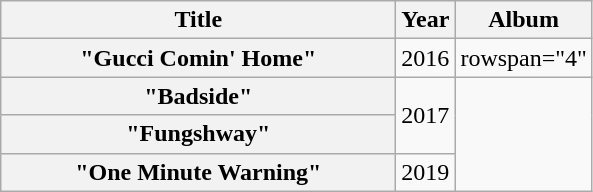<table class="wikitable plainrowheaders" style="text-align:center;">
<tr>
<th scope="col" style="width:16em;">Title</th>
<th scope="col">Year</th>
<th scope="col">Album</th>
</tr>
<tr>
<th scope="row">"Gucci Comin' Home"</th>
<td>2016</td>
<td>rowspan="4" </td>
</tr>
<tr>
<th scope="row">"Badside"</th>
<td rowspan="2">2017</td>
</tr>
<tr>
<th scope="row">"Fungshway"</th>
</tr>
<tr>
<th scope="row">"One Minute Warning"</th>
<td>2019</td>
</tr>
</table>
